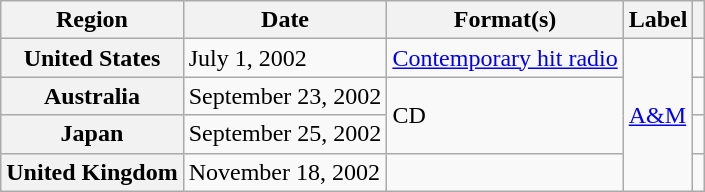<table class="wikitable plainrowheaders">
<tr>
<th scope="col">Region</th>
<th scope="col">Date</th>
<th scope="col">Format(s)</th>
<th scope="col">Label</th>
<th scope="col"></th>
</tr>
<tr>
<th scope="row">United States</th>
<td>July 1, 2002</td>
<td><a href='#'>Contemporary hit radio</a></td>
<td rowspan="4"><a href='#'>A&M</a></td>
<td></td>
</tr>
<tr>
<th scope="row">Australia</th>
<td>September 23, 2002</td>
<td rowspan="2">CD</td>
<td></td>
</tr>
<tr>
<th scope="row">Japan</th>
<td>September 25, 2002</td>
<td></td>
</tr>
<tr>
<th scope="row">United Kingdom</th>
<td>November 18, 2002</td>
<td></td>
<td></td>
</tr>
</table>
